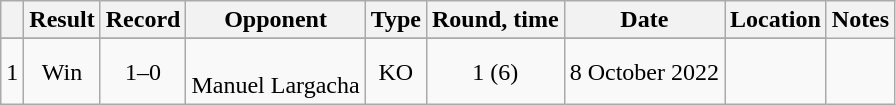<table class="wikitable" style="text-align:center">
<tr>
<th></th>
<th>Result</th>
<th>Record</th>
<th>Opponent</th>
<th>Type</th>
<th>Round, time</th>
<th>Date</th>
<th>Location</th>
<th>Notes</th>
</tr>
<tr>
</tr>
<tr>
<td>1</td>
<td>Win</td>
<td>1–0</td>
<td style="text-align:left;"><br>Manuel Largacha</td>
<td>KO</td>
<td>1 (6) </td>
<td>8 October 2022</td>
<td style="text-align:left;"> </td>
</tr>
</table>
